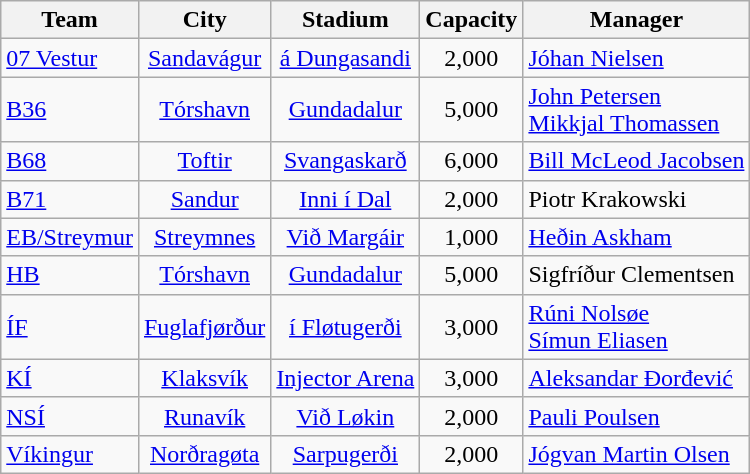<table class="wikitable sortable">
<tr>
<th>Team</th>
<th>City</th>
<th>Stadium</th>
<th>Capacity</th>
<th>Manager</th>
</tr>
<tr>
<td><a href='#'>07 Vestur</a></td>
<td align="center"><a href='#'>Sandavágur</a></td>
<td align="center"><a href='#'>á Dungasandi</a></td>
<td align="center">2,000</td>
<td> <a href='#'>Jóhan Nielsen</a></td>
</tr>
<tr>
<td><a href='#'>B36</a></td>
<td align="center"><a href='#'>Tórshavn</a></td>
<td align="center"><a href='#'>Gundadalur</a></td>
<td align="center">5,000</td>
<td> <a href='#'>John Petersen</a> <br>  <a href='#'>Mikkjal Thomassen</a></td>
</tr>
<tr>
<td><a href='#'>B68</a></td>
<td align="center"><a href='#'>Toftir</a></td>
<td align="center"><a href='#'>Svangaskarð</a></td>
<td align="center">6,000</td>
<td> <a href='#'>Bill McLeod Jacobsen</a></td>
</tr>
<tr>
<td><a href='#'>B71</a></td>
<td align="center"><a href='#'>Sandur</a></td>
<td align="center"><a href='#'>Inni í Dal</a></td>
<td align="center">2,000</td>
<td> Piotr Krakowski</td>
</tr>
<tr>
<td><a href='#'>EB/Streymur</a></td>
<td align="center"><a href='#'>Streymnes</a></td>
<td align="center"><a href='#'>Við Margáir</a></td>
<td align="center">1,000</td>
<td> <a href='#'>Heðin Askham</a></td>
</tr>
<tr>
<td><a href='#'>HB</a></td>
<td align="center"><a href='#'>Tórshavn</a></td>
<td align="center"><a href='#'>Gundadalur</a></td>
<td align="center">5,000</td>
<td> Sigfríður Clementsen</td>
</tr>
<tr>
<td><a href='#'>ÍF</a></td>
<td align="center"><a href='#'>Fuglafjørður</a></td>
<td align="center"><a href='#'>í Fløtugerði</a></td>
<td align="center">3,000</td>
<td> <a href='#'>Rúni Nolsøe</a><br>  <a href='#'>Símun Eliasen</a></td>
</tr>
<tr>
<td><a href='#'>KÍ</a></td>
<td align="center"><a href='#'>Klaksvík</a></td>
<td align="center"><a href='#'>Injector Arena</a></td>
<td align="center">3,000</td>
<td> <a href='#'>Aleksandar Đorđević</a></td>
</tr>
<tr>
<td><a href='#'>NSÍ</a></td>
<td align="center"><a href='#'>Runavík</a></td>
<td align="center"><a href='#'>Við Løkin</a></td>
<td align="center">2,000</td>
<td> <a href='#'>Pauli Poulsen</a></td>
</tr>
<tr>
<td><a href='#'>Víkingur</a></td>
<td align="center"><a href='#'>Norðragøta</a></td>
<td align="center"><a href='#'>Sarpugerði</a></td>
<td align="center">2,000</td>
<td> <a href='#'>Jógvan Martin Olsen</a></td>
</tr>
</table>
